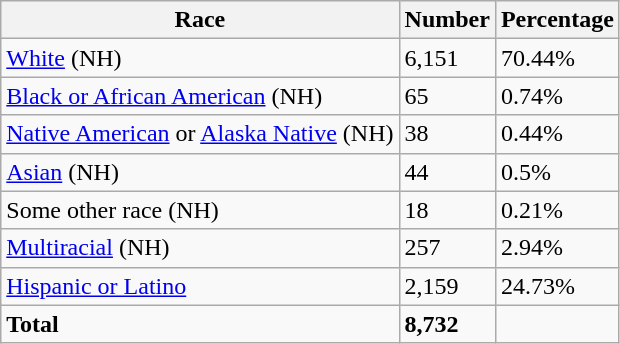<table class="wikitable">
<tr>
<th>Race</th>
<th>Number</th>
<th>Percentage</th>
</tr>
<tr>
<td><a href='#'>White</a> (NH)</td>
<td>6,151</td>
<td>70.44%</td>
</tr>
<tr>
<td><a href='#'>Black or African American</a> (NH)</td>
<td>65</td>
<td>0.74%</td>
</tr>
<tr>
<td><a href='#'>Native American</a> or <a href='#'>Alaska Native</a> (NH)</td>
<td>38</td>
<td>0.44%</td>
</tr>
<tr>
<td><a href='#'>Asian</a> (NH)</td>
<td>44</td>
<td>0.5%</td>
</tr>
<tr>
<td>Some other race (NH)</td>
<td>18</td>
<td>0.21%</td>
</tr>
<tr>
<td><a href='#'>Multiracial</a> (NH)</td>
<td>257</td>
<td>2.94%</td>
</tr>
<tr>
<td><a href='#'>Hispanic or Latino</a></td>
<td>2,159</td>
<td>24.73%</td>
</tr>
<tr>
<td><strong>Total</strong></td>
<td><strong>8,732</strong></td>
<td></td>
</tr>
</table>
